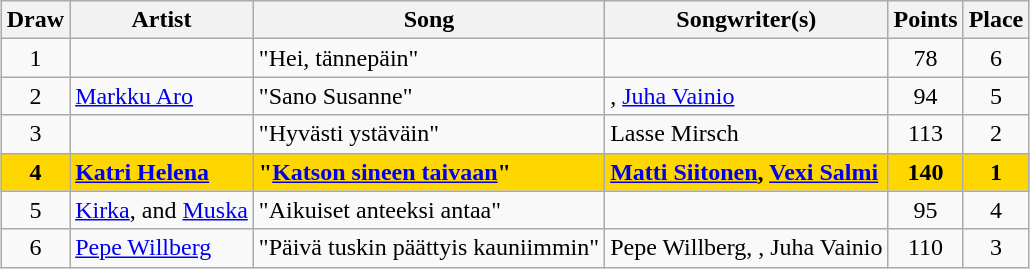<table class="sortable wikitable" style="margin: 1em auto 1em auto; text-align:center">
<tr>
<th>Draw</th>
<th>Artist</th>
<th>Song</th>
<th>Songwriter(s)</th>
<th>Points</th>
<th>Place</th>
</tr>
<tr>
<td>1</td>
<td align="left"></td>
<td align="left">"Hei, tännepäin"</td>
<td align="left"></td>
<td>78</td>
<td>6</td>
</tr>
<tr>
<td>2</td>
<td align="left"><a href='#'>Markku Aro</a></td>
<td align="left">"Sano Susanne"</td>
<td align="left">, <a href='#'>Juha Vainio</a></td>
<td>94</td>
<td>5</td>
</tr>
<tr>
<td>3</td>
<td align="left"></td>
<td align="left">"Hyvästi ystäväin"</td>
<td align="left">Lasse Mirsch</td>
<td>113</td>
<td>2</td>
</tr>
<tr style="font-weight:bold; background:gold;">
<td>4</td>
<td align="left"><a href='#'>Katri Helena</a></td>
<td align="left">"<a href='#'>Katson sineen taivaan</a>"</td>
<td align="left"><a href='#'>Matti Siitonen</a>, <a href='#'>Vexi Salmi</a></td>
<td>140</td>
<td>1</td>
</tr>
<tr>
<td>5</td>
<td align="left"><a href='#'>Kirka</a>,  and <a href='#'>Muska</a></td>
<td align="left">"Aikuiset anteeksi antaa"</td>
<td align="left"></td>
<td>95</td>
<td>4</td>
</tr>
<tr>
<td>6</td>
<td align="left"><a href='#'>Pepe Willberg</a></td>
<td align="left">"Päivä tuskin päättyis kauniimmin"</td>
<td align="left">Pepe Willberg, , Juha Vainio</td>
<td>110</td>
<td>3</td>
</tr>
</table>
